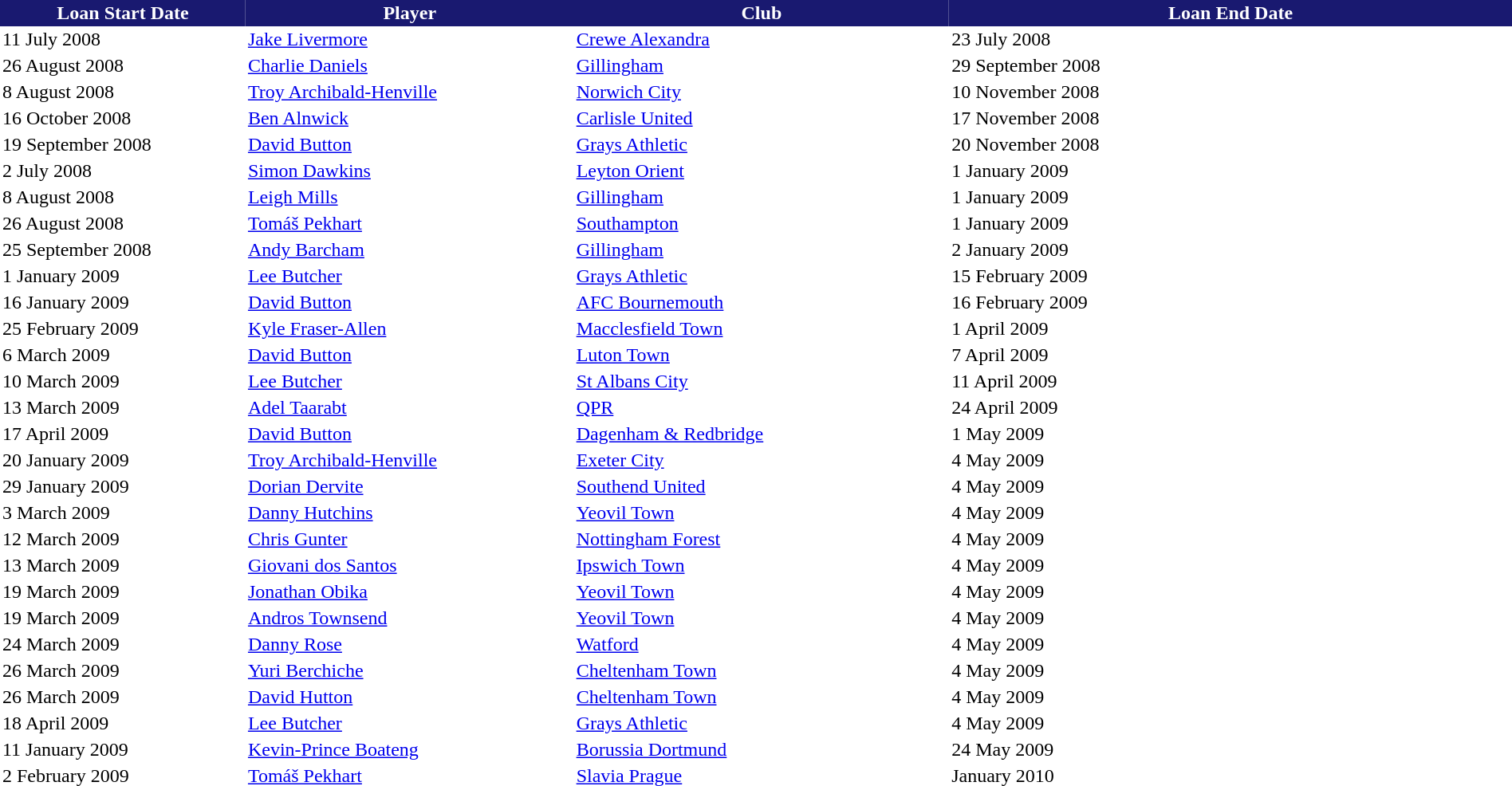<table border="0" cellspacing="0" cellpadding="2">
<tr bgcolor=191970>
<th width=5% style="color:white">Loan Start Date</th>
<th width=7% style="color:white">Player</th>
<th width=8% style="color:white">Club</th>
<th width=12% style="color:white">Loan End Date</th>
</tr>
<tr>
<td>11 July 2008</td>
<td> <a href='#'>Jake Livermore</a></td>
<td><a href='#'>Crewe Alexandra</a></td>
<td>23 July 2008</td>
</tr>
<tr>
<td>26 August 2008</td>
<td> <a href='#'>Charlie Daniels</a></td>
<td><a href='#'>Gillingham</a></td>
<td>29 September 2008</td>
</tr>
<tr>
<td>8 August 2008</td>
<td> <a href='#'>Troy Archibald-Henville</a></td>
<td><a href='#'>Norwich City</a></td>
<td>10 November 2008</td>
</tr>
<tr>
<td>16 October 2008</td>
<td> <a href='#'>Ben Alnwick</a></td>
<td><a href='#'>Carlisle United</a></td>
<td>17 November 2008</td>
</tr>
<tr>
<td>19 September 2008</td>
<td> <a href='#'>David Button</a></td>
<td><a href='#'>Grays Athletic</a></td>
<td>20 November 2008</td>
</tr>
<tr>
<td>2 July 2008</td>
<td> <a href='#'>Simon Dawkins</a></td>
<td><a href='#'>Leyton Orient</a></td>
<td>1 January 2009</td>
</tr>
<tr>
<td>8 August 2008</td>
<td> <a href='#'>Leigh Mills</a></td>
<td><a href='#'>Gillingham</a></td>
<td>1 January 2009</td>
</tr>
<tr>
<td>26 August 2008</td>
<td> <a href='#'>Tomáš Pekhart</a></td>
<td><a href='#'>Southampton</a></td>
<td>1 January 2009</td>
</tr>
<tr>
<td>25 September 2008</td>
<td> <a href='#'>Andy Barcham</a></td>
<td><a href='#'>Gillingham</a></td>
<td>2 January 2009</td>
</tr>
<tr>
<td>1 January 2009</td>
<td> <a href='#'>Lee Butcher</a></td>
<td><a href='#'>Grays Athletic</a></td>
<td>15 February 2009</td>
</tr>
<tr>
<td>16 January 2009</td>
<td> <a href='#'>David Button</a></td>
<td><a href='#'>AFC Bournemouth</a></td>
<td>16 February 2009</td>
</tr>
<tr>
<td>25 February 2009</td>
<td> <a href='#'>Kyle Fraser-Allen</a></td>
<td><a href='#'>Macclesfield Town</a></td>
<td>1 April 2009</td>
</tr>
<tr>
<td>6 March 2009</td>
<td> <a href='#'>David Button</a></td>
<td><a href='#'>Luton Town</a></td>
<td>7 April 2009</td>
</tr>
<tr>
<td>10 March 2009</td>
<td> <a href='#'>Lee Butcher</a></td>
<td><a href='#'>St Albans City</a></td>
<td>11 April 2009</td>
</tr>
<tr>
<td>13 March 2009</td>
<td> <a href='#'>Adel Taarabt</a></td>
<td><a href='#'>QPR</a></td>
<td>24 April 2009</td>
</tr>
<tr>
<td>17 April 2009</td>
<td> <a href='#'>David Button</a></td>
<td><a href='#'>Dagenham & Redbridge</a></td>
<td>1 May 2009</td>
</tr>
<tr>
<td>20 January 2009</td>
<td> <a href='#'>Troy Archibald-Henville</a></td>
<td><a href='#'>Exeter City</a></td>
<td>4 May 2009</td>
</tr>
<tr>
<td>29 January 2009</td>
<td> <a href='#'>Dorian Dervite</a></td>
<td><a href='#'>Southend United</a></td>
<td>4 May 2009</td>
</tr>
<tr>
<td>3 March 2009</td>
<td> <a href='#'>Danny Hutchins</a></td>
<td><a href='#'>Yeovil Town</a></td>
<td>4 May 2009</td>
</tr>
<tr>
<td>12 March 2009</td>
<td> <a href='#'>Chris Gunter</a></td>
<td><a href='#'>Nottingham Forest</a></td>
<td>4 May 2009</td>
</tr>
<tr>
<td>13 March 2009</td>
<td> <a href='#'>Giovani dos Santos</a></td>
<td><a href='#'>Ipswich Town</a></td>
<td>4 May 2009</td>
</tr>
<tr>
<td>19 March 2009</td>
<td> <a href='#'>Jonathan Obika</a></td>
<td><a href='#'>Yeovil Town</a></td>
<td>4 May 2009</td>
</tr>
<tr>
<td>19 March 2009</td>
<td> <a href='#'>Andros Townsend</a></td>
<td><a href='#'>Yeovil Town</a></td>
<td>4 May 2009</td>
</tr>
<tr>
<td>24 March 2009</td>
<td> <a href='#'>Danny Rose</a></td>
<td><a href='#'>Watford</a></td>
<td>4 May 2009</td>
</tr>
<tr>
<td>26 March 2009</td>
<td> <a href='#'>Yuri Berchiche</a></td>
<td><a href='#'>Cheltenham Town</a></td>
<td>4 May 2009</td>
</tr>
<tr>
<td>26 March 2009</td>
<td> <a href='#'>David Hutton</a></td>
<td><a href='#'>Cheltenham Town</a></td>
<td>4 May 2009</td>
</tr>
<tr>
<td>18 April 2009</td>
<td> <a href='#'>Lee Butcher</a></td>
<td><a href='#'>Grays Athletic</a></td>
<td>4 May 2009</td>
</tr>
<tr>
<td>11 January 2009</td>
<td> <a href='#'>Kevin-Prince Boateng</a></td>
<td><a href='#'>Borussia Dortmund</a></td>
<td>24 May 2009</td>
</tr>
<tr>
<td>2 February 2009</td>
<td> <a href='#'>Tomáš Pekhart</a></td>
<td><a href='#'>Slavia Prague</a></td>
<td>January 2010</td>
</tr>
</table>
